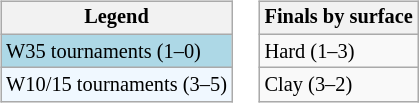<table>
<tr valign=top>
<td><br><table class="wikitable" style=font-size:85%;>
<tr>
<th>Legend</th>
</tr>
<tr style="background:lightblue;">
<td>W35 tournaments (1–0)</td>
</tr>
<tr style="background:#f0f8ff;">
<td>W10/15 tournaments (3–5)</td>
</tr>
</table>
</td>
<td><br><table class="wikitable" style=font-size:85%;>
<tr>
<th>Finals by surface</th>
</tr>
<tr>
<td>Hard (1–3)</td>
</tr>
<tr>
<td>Clay (3–2)</td>
</tr>
</table>
</td>
</tr>
</table>
